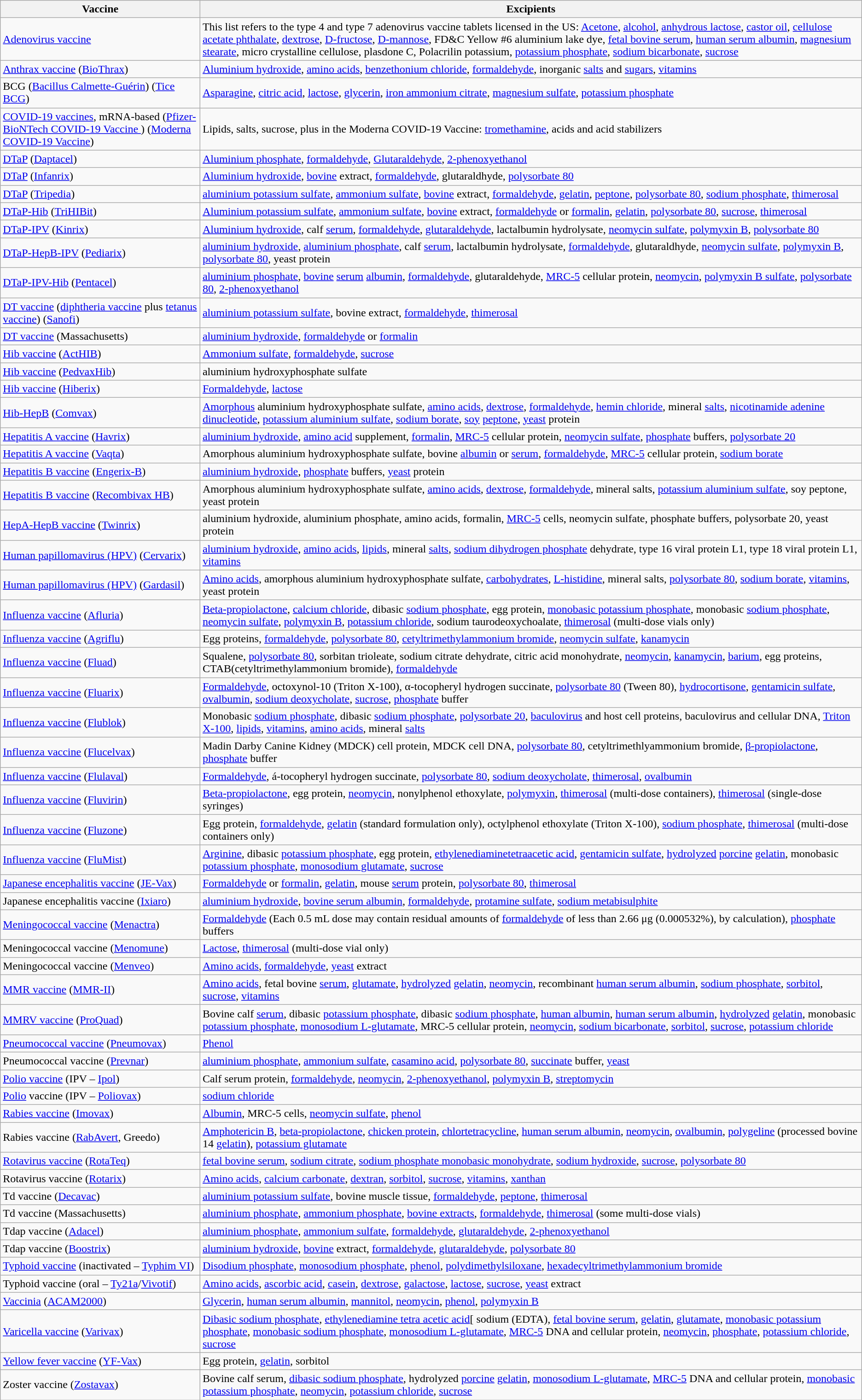<table class="wikitable">
<tr>
<th>Vaccine</th>
<th>Excipients</th>
</tr>
<tr>
<td><a href='#'>Adenovirus vaccine</a></td>
<td>This list refers to the type 4 and type 7 adenovirus vaccine tablets licensed in the US: <a href='#'>Acetone</a>, <a href='#'>alcohol</a>, <a href='#'>anhydrous lactose</a>, <a href='#'>castor oil</a>, <a href='#'>cellulose acetate phthalate</a>, <a href='#'>dextrose</a>, <a href='#'>D-fructose</a>, <a href='#'>D-mannose</a>, FD&C Yellow #6 aluminium lake dye, <a href='#'>fetal bovine serum</a>, <a href='#'>human serum albumin</a>, <a href='#'>magnesium stearate</a>, micro crystalline cellulose, plasdone C, Polacrilin potassium, <a href='#'>potassium phosphate</a>, <a href='#'>sodium bicarbonate</a>, <a href='#'>sucrose</a></td>
</tr>
<tr>
<td><a href='#'>Anthrax vaccine</a> (<a href='#'>BioThrax</a>)</td>
<td><a href='#'>Aluminium hydroxide</a>, <a href='#'>amino acids</a>, <a href='#'>benzethonium chloride</a>, <a href='#'>formaldehyde</a>, inorganic <a href='#'>salts</a> and <a href='#'>sugars</a>, <a href='#'>vitamins</a></td>
</tr>
<tr>
<td>BCG (<a href='#'>Bacillus Calmette-Guérin</a>) (<a href='#'>Tice BCG</a>)</td>
<td><a href='#'>Asparagine</a>, <a href='#'>citric acid</a>, <a href='#'>lactose</a>, <a href='#'>glycerin</a>, <a href='#'>iron ammonium citrate</a>, <a href='#'>magnesium sulfate</a>, <a href='#'>potassium phosphate</a></td>
</tr>
<tr>
<td><a href='#'>COVID-19 vaccines</a>, mRNA-based (<a href='#'>Pfizer-BioNTech COVID-19 Vaccine </a>) (<a href='#'>Moderna COVID-19 Vaccine</a>)</td>
<td>Lipids, salts, sucrose, plus in the Moderna COVID-19 Vaccine: <a href='#'>tromethamine</a>, acids and acid stabilizers</td>
</tr>
<tr>
<td><a href='#'>DTaP</a> (<a href='#'>Daptacel</a>)</td>
<td><a href='#'>Aluminium phosphate</a>, <a href='#'>formaldehyde</a>, <a href='#'>Glutaraldehyde</a>, <a href='#'>2-phenoxyethanol</a></td>
</tr>
<tr>
<td><a href='#'>DTaP</a> (<a href='#'>Infanrix</a>)</td>
<td><a href='#'>Aluminium hydroxide</a>, <a href='#'>bovine</a> extract, <a href='#'>formaldehyde</a>, glutaraldhyde, <a href='#'>polysorbate 80</a></td>
</tr>
<tr>
<td><a href='#'>DTaP</a> (<a href='#'>Tripedia</a>)</td>
<td><a href='#'>aluminium potassium sulfate</a>, <a href='#'>ammonium sulfate</a>, <a href='#'>bovine</a> extract, <a href='#'>formaldehyde</a>, <a href='#'>gelatin</a>, <a href='#'>peptone</a>, <a href='#'>polysorbate 80</a>, <a href='#'>sodium phosphate</a>, <a href='#'>thimerosal</a></td>
</tr>
<tr>
<td><a href='#'>DTaP-Hib</a> (<a href='#'>TriHIBit</a>)</td>
<td><a href='#'>Aluminium potassium sulfate</a>, <a href='#'>ammonium sulfate</a>, <a href='#'>bovine</a> extract, <a href='#'>formaldehyde</a> or <a href='#'>formalin</a>, <a href='#'>gelatin</a>, <a href='#'>polysorbate 80</a>, <a href='#'>sucrose</a>, <a href='#'>thimerosal</a></td>
</tr>
<tr>
<td><a href='#'>DTaP-IPV</a> (<a href='#'>Kinrix</a>)</td>
<td><a href='#'>Aluminium hydroxide</a>, calf <a href='#'>serum</a>, <a href='#'>formaldehyde</a>, <a href='#'>glutaraldehyde</a>, lactalbumin hydrolysate, <a href='#'>neomycin sulfate</a>, <a href='#'>polymyxin B</a>, <a href='#'>polysorbate 80</a></td>
</tr>
<tr>
<td><a href='#'>DTaP-HepB-IPV</a> (<a href='#'>Pediarix</a>)</td>
<td><a href='#'>aluminium hydroxide</a>, <a href='#'>aluminium phosphate</a>, calf <a href='#'>serum</a>, lactalbumin hydrolysate, <a href='#'>formaldehyde</a>, glutaraldhyde, <a href='#'>neomycin sulfate</a>, <a href='#'>polymyxin B</a>, <a href='#'>polysorbate 80</a>, yeast protein</td>
</tr>
<tr>
<td><a href='#'>DTaP-IPV-Hib</a> (<a href='#'>Pentacel</a>)</td>
<td><a href='#'>aluminium phosphate</a>, <a href='#'>bovine</a> <a href='#'>serum</a> <a href='#'>albumin</a>, <a href='#'>formaldehyde</a>, glutaraldehyde, <a href='#'>MRC-5</a> cellular protein, <a href='#'>neomycin</a>, <a href='#'>polymyxin B sulfate</a>, <a href='#'>polysorbate 80</a>, <a href='#'>2-phenoxyethanol</a></td>
</tr>
<tr>
<td><a href='#'>DT vaccine</a> (<a href='#'>diphtheria vaccine</a> plus <a href='#'>tetanus vaccine</a>) (<a href='#'>Sanofi</a>)</td>
<td><a href='#'>aluminium potassium sulfate</a>, bovine extract, <a href='#'>formaldehyde</a>, <a href='#'>thimerosal</a></td>
</tr>
<tr>
<td><a href='#'>DT vaccine</a> (Massachusetts)</td>
<td><a href='#'>aluminium hydroxide</a>, <a href='#'>formaldehyde</a> or <a href='#'>formalin</a></td>
</tr>
<tr>
<td><a href='#'>Hib vaccine</a> (<a href='#'>ActHIB</a>)</td>
<td><a href='#'>Ammonium sulfate</a>, <a href='#'>formaldehyde</a>, <a href='#'>sucrose</a></td>
</tr>
<tr>
<td><a href='#'>Hib vaccine</a> (<a href='#'>PedvaxHib</a>)</td>
<td>aluminium hydroxyphosphate sulfate</td>
</tr>
<tr>
<td><a href='#'>Hib vaccine</a> (<a href='#'>Hiberix</a>)</td>
<td><a href='#'>Formaldehyde</a>, <a href='#'>lactose</a></td>
</tr>
<tr>
<td><a href='#'>Hib-HepB</a> (<a href='#'>Comvax</a>)</td>
<td><a href='#'>Amorphous</a> aluminium hydroxyphosphate sulfate, <a href='#'>amino acids</a>, <a href='#'>dextrose</a>, <a href='#'>formaldehyde</a>, <a href='#'>hemin chloride</a>, mineral <a href='#'>salts</a>, <a href='#'>nicotinamide adenine dinucleotide</a>, <a href='#'>potassium aluminium sulfate</a>, <a href='#'>sodium borate</a>, <a href='#'>soy</a> <a href='#'>peptone</a>, <a href='#'>yeast</a> protein</td>
</tr>
<tr>
<td><a href='#'>Hepatitis A vaccine</a> (<a href='#'>Havrix</a>)</td>
<td><a href='#'>aluminium hydroxide</a>, <a href='#'>amino acid</a> supplement, <a href='#'>formalin</a>, <a href='#'>MRC-5</a> cellular protein, <a href='#'>neomycin sulfate</a>, <a href='#'>phosphate</a> buffers, <a href='#'>polysorbate 20</a></td>
</tr>
<tr>
<td><a href='#'>Hepatitis A vaccine</a> (<a href='#'>Vaqta</a>)</td>
<td>Amorphous aluminium hydroxyphosphate sulfate, bovine <a href='#'>albumin</a> or <a href='#'>serum</a>, <a href='#'>formaldehyde</a>, <a href='#'>MRC-5</a> cellular protein, <a href='#'>sodium borate</a></td>
</tr>
<tr>
<td><a href='#'>Hepatitis B vaccine</a> (<a href='#'>Engerix-B</a>)</td>
<td><a href='#'>aluminium hydroxide</a>, <a href='#'>phosphate</a> buffers, <a href='#'>yeast</a> protein</td>
</tr>
<tr>
<td><a href='#'>Hepatitis B vaccine</a> (<a href='#'>Recombivax HB</a>)</td>
<td>Amorphous aluminium hydroxyphosphate sulfate, <a href='#'>amino acids</a>, <a href='#'>dextrose</a>, <a href='#'>formaldehyde</a>, mineral salts, <a href='#'>potassium aluminium sulfate</a>, soy peptone, yeast protein</td>
</tr>
<tr>
<td><a href='#'>HepA-HepB vaccine</a> (<a href='#'>Twinrix</a>)</td>
<td>aluminium hydroxide, aluminium phosphate, amino acids, formalin, <a href='#'>MRC-5</a> cells, neomycin sulfate, phosphate buffers, polysorbate 20, yeast protein</td>
</tr>
<tr>
<td><a href='#'>Human papillomavirus (HPV)</a> (<a href='#'>Cervarix</a>)</td>
<td><a href='#'>aluminium hydroxide</a>, <a href='#'>amino acids</a>, <a href='#'>lipids</a>, mineral <a href='#'>salts</a>, <a href='#'>sodium dihydrogen phosphate</a> dehydrate, type 16 viral protein L1, type 18 viral protein L1, <a href='#'>vitamins</a></td>
</tr>
<tr>
<td><a href='#'>Human papillomavirus (HPV)</a> (<a href='#'>Gardasil</a>)</td>
<td><a href='#'>Amino acids</a>, amorphous aluminium hydroxyphosphate sulfate, <a href='#'>carbohydrates</a>, <a href='#'>L-histidine</a>, mineral salts, <a href='#'>polysorbate 80</a>, <a href='#'>sodium borate</a>, <a href='#'>vitamins</a>, yeast protein</td>
</tr>
<tr>
<td><a href='#'>Influenza vaccine</a> (<a href='#'>Afluria</a>)</td>
<td><a href='#'>Beta-propiolactone</a>, <a href='#'>calcium chloride</a>, dibasic <a href='#'>sodium phosphate</a>, egg protein, <a href='#'>monobasic potassium phosphate</a>, monobasic <a href='#'>sodium phosphate</a>, <a href='#'>neomycin sulfate</a>, <a href='#'>polymyxin B</a>, <a href='#'>potassium chloride</a>, sodium taurodeoxychoalate, <a href='#'>thimerosal</a> (multi-dose vials only)</td>
</tr>
<tr>
<td><a href='#'>Influenza vaccine</a> (<a href='#'>Agriflu</a>)</td>
<td>Egg proteins, <a href='#'>formaldehyde</a>, <a href='#'>polysorbate 80</a>, <a href='#'>cetyltrimethylammonium bromide</a>, <a href='#'>neomycin sulfate</a>, <a href='#'>kanamycin</a></td>
</tr>
<tr>
<td><a href='#'>Influenza vaccine</a> (<a href='#'>Fluad</a>)</td>
<td>Squalene, <a href='#'>polysorbate 80</a>, sorbitan trioleate, sodium citrate dehydrate, citric acid monohydrate, <a href='#'>neomycin</a>, <a href='#'>kanamycin</a>, <a href='#'>barium</a>, egg proteins, CTAB(cetyltrimethylammonium bromide), <a href='#'>formaldehyde</a></td>
</tr>
<tr>
<td><a href='#'>Influenza vaccine</a> (<a href='#'>Fluarix</a>)</td>
<td><a href='#'>Formaldehyde</a>, octoxynol-10 (Triton X-100), α-tocopheryl hydrogen succinate, <a href='#'>polysorbate 80</a> (Tween 80), <a href='#'>hydrocortisone</a>, <a href='#'>gentamicin sulfate</a>, <a href='#'>ovalbumin</a>, <a href='#'>sodium deoxycholate</a>, <a href='#'>sucrose</a>, <a href='#'>phosphate</a> buffer</td>
</tr>
<tr>
<td><a href='#'>Influenza vaccine</a> (<a href='#'>Flublok</a>)</td>
<td>Monobasic <a href='#'>sodium phosphate</a>, dibasic <a href='#'>sodium phosphate</a>, <a href='#'>polysorbate 20</a>, <a href='#'>baculovirus</a> and host cell proteins, baculovirus and cellular DNA, <a href='#'>Triton X-100</a>, <a href='#'>lipids</a>, <a href='#'>vitamins</a>, <a href='#'>amino acids</a>, mineral <a href='#'>salts</a></td>
</tr>
<tr>
<td><a href='#'>Influenza vaccine</a> (<a href='#'>Flucelvax</a>)</td>
<td>Madin Darby Canine Kidney (MDCK) cell protein, MDCK cell DNA, <a href='#'>polysorbate 80</a>, cetyltrimethlyammonium bromide, <a href='#'>β-propiolactone</a>, <a href='#'>phosphate</a> buffer</td>
</tr>
<tr>
<td><a href='#'>Influenza vaccine</a> (<a href='#'>Flulaval</a>)</td>
<td><a href='#'>Formaldehyde</a>, á-tocopheryl hydrogen succinate, <a href='#'>polysorbate 80</a>, <a href='#'>sodium deoxycholate</a>, <a href='#'>thimerosal</a>, <a href='#'>ovalbumin</a></td>
</tr>
<tr>
<td><a href='#'>Influenza vaccine</a> (<a href='#'>Fluvirin</a>)</td>
<td><a href='#'>Beta-propiolactone</a>, egg protein, <a href='#'>neomycin</a>, nonylphenol ethoxylate, <a href='#'>polymyxin</a>, <a href='#'>thimerosal</a> (multi-dose containers), <a href='#'>thimerosal</a> (single-dose syringes)</td>
</tr>
<tr>
<td><a href='#'>Influenza vaccine</a> (<a href='#'>Fluzone</a>)</td>
<td>Egg protein, <a href='#'>formaldehyde</a>, <a href='#'>gelatin</a> (standard formulation only), octylphenol ethoxylate (Triton X-100), <a href='#'>sodium phosphate</a>, <a href='#'>thimerosal</a> (multi-dose containers only)</td>
</tr>
<tr>
<td><a href='#'>Influenza vaccine</a> (<a href='#'>FluMist</a>)</td>
<td><a href='#'>Arginine</a>, dibasic <a href='#'>potassium phosphate</a>, egg protein, <a href='#'>ethylenediaminetetraacetic acid</a>, <a href='#'>gentamicin sulfate</a>, <a href='#'>hydrolyzed</a> <a href='#'>porcine</a> <a href='#'>gelatin</a>, monobasic <a href='#'>potassium phosphate</a>, <a href='#'>monosodium glutamate</a>, <a href='#'>sucrose</a></td>
</tr>
<tr>
<td><a href='#'>Japanese encephalitis vaccine</a> (<a href='#'>JE-Vax</a>)</td>
<td><a href='#'>Formaldehyde</a> or <a href='#'>formalin</a>, <a href='#'>gelatin</a>, mouse <a href='#'>serum</a> protein, <a href='#'>polysorbate 80</a>, <a href='#'>thimerosal</a></td>
</tr>
<tr>
<td>Japanese encephalitis vaccine (<a href='#'>Ixiaro</a>)</td>
<td><a href='#'>aluminium hydroxide</a>, <a href='#'>bovine serum albumin</a>, <a href='#'>formaldehyde</a>, <a href='#'>protamine sulfate</a>, <a href='#'>sodium metabisulphite</a></td>
</tr>
<tr>
<td><a href='#'>Meningococcal vaccine</a> (<a href='#'>Menactra</a>)</td>
<td><a href='#'>Formaldehyde</a> (Each 0.5 mL dose may contain residual amounts of <a href='#'>formaldehyde</a> of less than 2.66 μg (0.000532%), by calculation), <a href='#'>phosphate</a> buffers</td>
</tr>
<tr>
<td>Meningococcal vaccine (<a href='#'>Menomune</a>)</td>
<td><a href='#'>Lactose</a>, <a href='#'>thimerosal</a> (multi-dose vial only)</td>
</tr>
<tr>
<td>Meningococcal vaccine (<a href='#'>Menveo</a>)</td>
<td><a href='#'>Amino acids</a>, <a href='#'>formaldehyde</a>, <a href='#'>yeast</a> extract</td>
</tr>
<tr>
<td><a href='#'>MMR vaccine</a> (<a href='#'>MMR-II</a>)</td>
<td><a href='#'>Amino acids</a>, fetal bovine <a href='#'>serum</a>, <a href='#'>glutamate</a>, <a href='#'>hydrolyzed</a> <a href='#'>gelatin</a>, <a href='#'>neomycin</a>, recombinant <a href='#'>human serum albumin</a>, <a href='#'>sodium phosphate</a>, <a href='#'>sorbitol</a>, <a href='#'>sucrose</a>, <a href='#'>vitamins</a></td>
</tr>
<tr>
<td><a href='#'>MMRV vaccine</a> (<a href='#'>ProQuad</a>)</td>
<td>Bovine calf <a href='#'>serum</a>, dibasic <a href='#'>potassium phosphate</a>, dibasic <a href='#'>sodium phosphate</a>, <a href='#'>human albumin</a>, <a href='#'>human serum albumin</a>, <a href='#'>hydrolyzed</a> <a href='#'>gelatin</a>, monobasic <a href='#'>potassium phosphate</a>, <a href='#'>monosodium L-glutamate</a>, MRC-5 cellular protein, <a href='#'>neomycin</a>, <a href='#'>sodium bicarbonate</a>, <a href='#'>sorbitol</a>, <a href='#'>sucrose</a>, <a href='#'>potassium chloride</a></td>
</tr>
<tr>
<td><a href='#'>Pneumococcal vaccine</a> (<a href='#'>Pneumovax</a>)</td>
<td><a href='#'>Phenol</a></td>
</tr>
<tr>
<td>Pneumococcal vaccine (<a href='#'>Prevnar</a>)</td>
<td><a href='#'>aluminium phosphate</a>, <a href='#'>ammonium sulfate</a>, <a href='#'>casamino acid</a>, <a href='#'>polysorbate 80</a>, <a href='#'>succinate</a> buffer, <a href='#'>yeast</a></td>
</tr>
<tr>
<td><a href='#'>Polio vaccine</a> (IPV – <a href='#'>Ipol</a>)</td>
<td>Calf serum protein, <a href='#'>formaldehyde</a>, <a href='#'>neomycin</a>, <a href='#'>2-phenoxyethanol</a>, <a href='#'>polymyxin B</a>, <a href='#'>streptomycin</a></td>
</tr>
<tr>
<td><a href='#'>Polio</a> vaccine (IPV – <a href='#'>Poliovax</a>)</td>
<td><a href='#'>sodium chloride</a></td>
</tr>
<tr>
<td><a href='#'>Rabies vaccine</a> (<a href='#'>Imovax</a>)</td>
<td><a href='#'>Albumin</a>, MRC-5 cells, <a href='#'>neomycin sulfate</a>, <a href='#'>phenol</a></td>
</tr>
<tr>
<td>Rabies vaccine (<a href='#'>RabAvert</a>, Greedo)</td>
<td><a href='#'>Amphotericin B</a>, <a href='#'>beta-propiolactone</a>, <a href='#'>chicken protein</a>, <a href='#'>chlortetracycline</a>, <a href='#'>human serum albumin</a>, <a href='#'>neomycin</a>, <a href='#'>ovalbumin</a>, <a href='#'>polygeline</a> (processed bovine 14 <a href='#'>gelatin</a>), <a href='#'>potassium glutamate</a></td>
</tr>
<tr>
<td><a href='#'>Rotavirus vaccine</a> (<a href='#'>RotaTeq</a>)</td>
<td><a href='#'>fetal bovine serum</a>, <a href='#'>sodium citrate</a>, <a href='#'>sodium phosphate monobasic monohydrate</a>, <a href='#'>sodium hydroxide</a>, <a href='#'>sucrose</a>, <a href='#'>polysorbate 80</a></td>
</tr>
<tr>
<td>Rotavirus vaccine (<a href='#'>Rotarix</a>)</td>
<td><a href='#'>Amino acids</a>, <a href='#'>calcium carbonate</a>, <a href='#'>dextran</a>, <a href='#'>sorbitol</a>, <a href='#'>sucrose</a>, <a href='#'>vitamins</a>, <a href='#'>xanthan</a></td>
</tr>
<tr>
<td>Td vaccine (<a href='#'>Decavac</a>)</td>
<td><a href='#'>aluminium potassium sulfate</a>, bovine muscle tissue, <a href='#'>formaldehyde</a>, <a href='#'>peptone</a>, <a href='#'>thimerosal</a></td>
</tr>
<tr>
<td>Td vaccine (Massachusetts)</td>
<td><a href='#'>aluminium phosphate</a>, <a href='#'>ammonium phosphate</a>, <a href='#'>bovine extracts</a>, <a href='#'>formaldehyde</a>, <a href='#'>thimerosal</a> (some multi-dose vials)</td>
</tr>
<tr>
<td>Tdap vaccine (<a href='#'>Adacel</a>)</td>
<td><a href='#'>aluminium phosphate</a>, <a href='#'>ammonium sulfate</a>, <a href='#'>formaldehyde</a>, <a href='#'>glutaraldehyde</a>, <a href='#'>2-phenoxyethanol</a></td>
</tr>
<tr>
<td>Tdap vaccine (<a href='#'>Boostrix</a>)</td>
<td><a href='#'>aluminium hydroxide</a>, <a href='#'>bovine</a> extract, <a href='#'>formaldehyde</a>, <a href='#'>glutaraldehyde</a>, <a href='#'>polysorbate 80</a></td>
</tr>
<tr>
<td><a href='#'>Typhoid vaccine</a> (inactivated – <a href='#'>Typhim VI</a>)</td>
<td><a href='#'>Disodium phosphate</a>, <a href='#'>monosodium phosphate</a>, <a href='#'>phenol</a>, <a href='#'>polydimethylsiloxane</a>, <a href='#'>hexadecyltrimethylammonium bromide</a></td>
</tr>
<tr>
<td>Typhoid vaccine (oral – <a href='#'>Ty21a</a>/<a href='#'>Vivotif</a>)</td>
<td><a href='#'>Amino acids</a>, <a href='#'>ascorbic acid</a>, <a href='#'>casein</a>, <a href='#'>dextrose</a>, <a href='#'>galactose</a>, <a href='#'>lactose</a>, <a href='#'>sucrose</a>, <a href='#'>yeast</a> extract</td>
</tr>
<tr>
<td><a href='#'>Vaccinia</a> (<a href='#'>ACAM2000</a>)</td>
<td><a href='#'>Glycerin</a>, <a href='#'>human serum albumin</a>, <a href='#'>mannitol</a>, <a href='#'>neomycin</a>, <a href='#'>phenol</a>, <a href='#'>polymyxin B</a></td>
</tr>
<tr>
<td><a href='#'>Varicella vaccine</a> (<a href='#'>Varivax</a>)</td>
<td><a href='#'>Dibasic sodium phosphate</a>, <a href='#'>ethylenediamine tetra acetic acid</a>[ sodium (EDTA), <a href='#'>fetal bovine serum</a>, <a href='#'>gelatin</a>, <a href='#'>glutamate</a>, <a href='#'>monobasic potassium phosphate</a>, <a href='#'>monobasic sodium phosphate</a>, <a href='#'>monosodium L-glutamate</a>, <a href='#'>MRC-5</a> DNA and cellular protein, <a href='#'>neomycin</a>, <a href='#'>phosphate</a>, <a href='#'>potassium chloride</a>, <a href='#'>sucrose</a></td>
</tr>
<tr>
<td><a href='#'>Yellow fever vaccine</a> (<a href='#'>YF-Vax</a>)</td>
<td>Egg protein, <a href='#'>gelatin</a>, sorbitol</td>
</tr>
<tr>
<td>Zoster vaccine (<a href='#'>Zostavax</a>)</td>
<td>Bovine calf serum, <a href='#'>dibasic sodium phosphate</a>, hydrolyzed <a href='#'>porcine</a> <a href='#'>gelatin</a>, <a href='#'>monosodium L-glutamate</a>, <a href='#'>MRC-5</a> DNA and cellular protein, <a href='#'>monobasic potassium phosphate</a>, <a href='#'>neomycin</a>, <a href='#'>potassium chloride</a>, <a href='#'>sucrose</a></td>
</tr>
</table>
